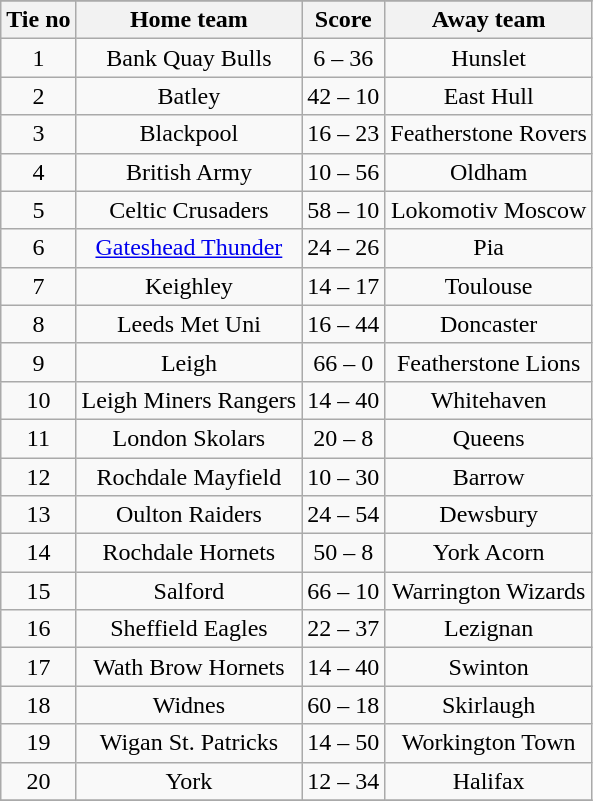<table class="wikitable" style="text-align: center">
<tr>
</tr>
<tr>
<th>Tie no</th>
<th>Home team</th>
<th>Score</th>
<th>Away team</th>
</tr>
<tr>
<td>1</td>
<td>Bank Quay Bulls</td>
<td>6 – 36</td>
<td>Hunslet</td>
</tr>
<tr>
<td>2</td>
<td>Batley</td>
<td>42 – 10</td>
<td>East Hull</td>
</tr>
<tr>
<td>3</td>
<td>Blackpool</td>
<td>16 – 23</td>
<td>Featherstone Rovers</td>
</tr>
<tr>
<td>4</td>
<td>British Army</td>
<td>10 – 56</td>
<td>Oldham</td>
</tr>
<tr>
<td>5</td>
<td>Celtic Crusaders</td>
<td>58 – 10</td>
<td>Lokomotiv Moscow</td>
</tr>
<tr>
<td>6</td>
<td><a href='#'>Gateshead Thunder</a></td>
<td>24 – 26</td>
<td>Pia</td>
</tr>
<tr>
<td>7</td>
<td>Keighley</td>
<td>14 – 17</td>
<td>Toulouse</td>
</tr>
<tr>
<td>8</td>
<td>Leeds Met Uni</td>
<td>16 – 44</td>
<td>Doncaster</td>
</tr>
<tr>
<td>9</td>
<td>Leigh</td>
<td>66 – 0</td>
<td>Featherstone Lions</td>
</tr>
<tr>
<td>10</td>
<td>Leigh Miners Rangers</td>
<td>14 – 40</td>
<td>Whitehaven</td>
</tr>
<tr>
<td>11</td>
<td>London Skolars</td>
<td>20 – 8</td>
<td>Queens</td>
</tr>
<tr>
<td>12</td>
<td>Rochdale Mayfield</td>
<td>10 – 30</td>
<td>Barrow</td>
</tr>
<tr>
<td>13</td>
<td>Oulton Raiders</td>
<td>24 – 54</td>
<td>Dewsbury</td>
</tr>
<tr>
<td>14</td>
<td>Rochdale Hornets</td>
<td>50 – 8</td>
<td>York Acorn</td>
</tr>
<tr>
<td>15</td>
<td>Salford</td>
<td>66 – 10</td>
<td>Warrington Wizards</td>
</tr>
<tr>
<td>16</td>
<td>Sheffield Eagles</td>
<td>22 – 37</td>
<td>Lezignan</td>
</tr>
<tr>
<td>17</td>
<td>Wath Brow Hornets</td>
<td>14 – 40</td>
<td>Swinton</td>
</tr>
<tr>
<td>18</td>
<td>Widnes</td>
<td>60 – 18</td>
<td>Skirlaugh</td>
</tr>
<tr>
<td>19</td>
<td>Wigan St. Patricks</td>
<td>14 – 50</td>
<td>Workington Town</td>
</tr>
<tr>
<td>20</td>
<td>York</td>
<td>12 – 34</td>
<td>Halifax</td>
</tr>
<tr>
</tr>
</table>
